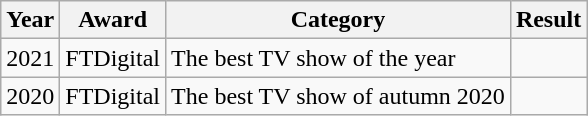<table class="wikitable">
<tr>
<th>Year</th>
<th>Award</th>
<th>Category</th>
<th>Result</th>
</tr>
<tr>
<td>2021</td>
<td>FTDigital</td>
<td>The best TV show of the year</td>
<td></td>
</tr>
<tr>
<td>2020</td>
<td>FTDigital</td>
<td>The best TV show of autumn 2020</td>
<td></td>
</tr>
</table>
